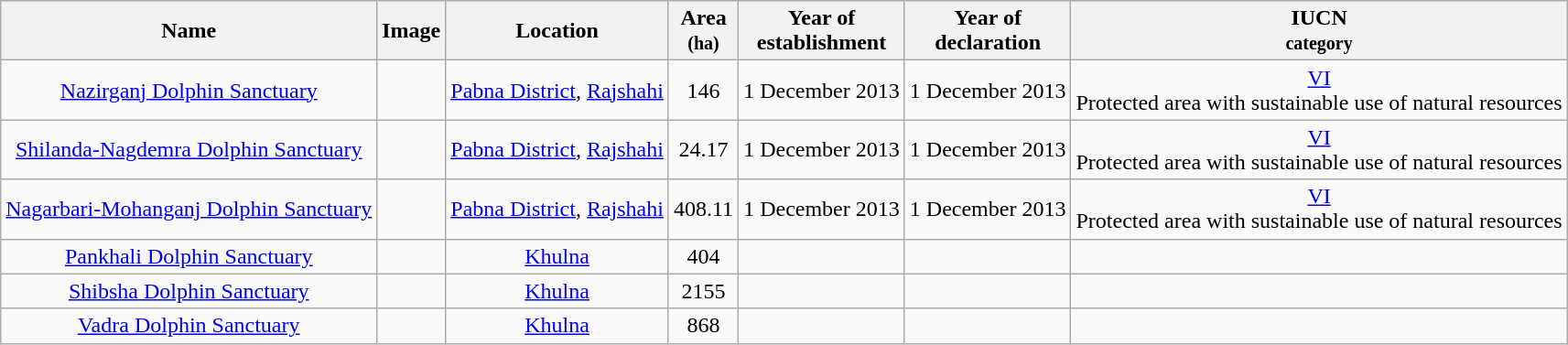<table class="wikitable sortable sticky-header static-row-numbers static-row-header-hash" style="text-align:center">
<tr>
<th>Name</th>
<th class="unsortable">Image</th>
<th>Location</th>
<th>Area<br><small>(ha)</small></th>
<th>Year of<br>establishment</th>
<th>Year of<br>declaration</th>
<th>IUCN<br><small>category</small></th>
</tr>
<tr>
<td><a href='#'>Nazirganj Dolphin Sanctuary</a></td>
<td></td>
<td><a href='#'>Pabna District</a>, <a href='#'>Rajshahi</a></td>
<td>146</td>
<td>1 December 2013</td>
<td>1 December 2013</td>
<td><a href='#'>VI</a><br>Protected area
with sustainable
use of natural
resources</td>
</tr>
<tr>
<td><a href='#'>Shilanda-Nagdemra Dolphin Sanctuary</a></td>
<td></td>
<td><a href='#'>Pabna District</a>, <a href='#'>Rajshahi</a></td>
<td>24.17</td>
<td>1 December 2013</td>
<td>1 December 2013</td>
<td><a href='#'>VI</a><br>Protected area
with sustainable
use of natural
resources</td>
</tr>
<tr>
<td><a href='#'>Nagarbari-Mohanganj Dolphin Sanctuary</a></td>
<td></td>
<td><a href='#'>Pabna District</a>, <a href='#'>Rajshahi</a></td>
<td>408.11</td>
<td>1 December 2013</td>
<td>1 December 2013</td>
<td><a href='#'>VI</a><br>Protected area
with sustainable
use of natural
resources</td>
</tr>
<tr>
<td><a href='#'>Pankhali Dolphin Sanctuary</a></td>
<td></td>
<td><a href='#'>Khulna</a></td>
<td>404</td>
<td></td>
<td></td>
<td></td>
</tr>
<tr>
<td><a href='#'>Shibsha Dolphin Sanctuary</a></td>
<td></td>
<td><a href='#'>Khulna</a></td>
<td>2155</td>
<td></td>
<td></td>
<td></td>
</tr>
<tr>
<td><a href='#'>Vadra Dolphin Sanctuary</a></td>
<td></td>
<td><a href='#'>Khulna</a></td>
<td>868</td>
<td></td>
<td></td>
<td></td>
</tr>
</table>
